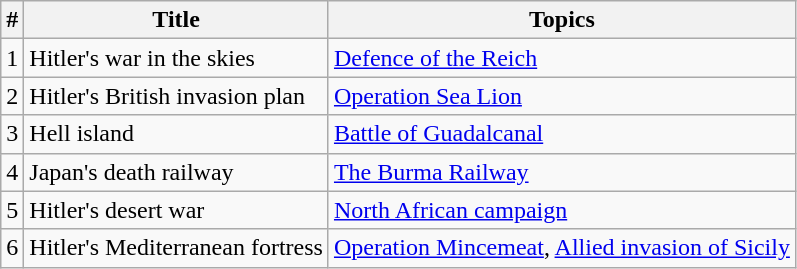<table class="wikitable sortable">
<tr>
<th>#</th>
<th>Title</th>
<th>Topics</th>
</tr>
<tr>
<td>1</td>
<td>Hitler's war in the skies</td>
<td><a href='#'>Defence of the Reich</a></td>
</tr>
<tr>
<td>2</td>
<td>Hitler's British invasion plan</td>
<td><a href='#'>Operation Sea Lion</a></td>
</tr>
<tr>
<td>3</td>
<td>Hell island</td>
<td><a href='#'>Battle of Guadalcanal</a></td>
</tr>
<tr>
<td>4</td>
<td>Japan's death railway</td>
<td><a href='#'>The Burma Railway</a></td>
</tr>
<tr>
<td>5</td>
<td>Hitler's desert war</td>
<td><a href='#'>North African campaign</a></td>
</tr>
<tr>
<td>6</td>
<td>Hitler's Mediterranean fortress</td>
<td><a href='#'>Operation Mincemeat</a>, <a href='#'>Allied invasion of Sicily</a></td>
</tr>
</table>
